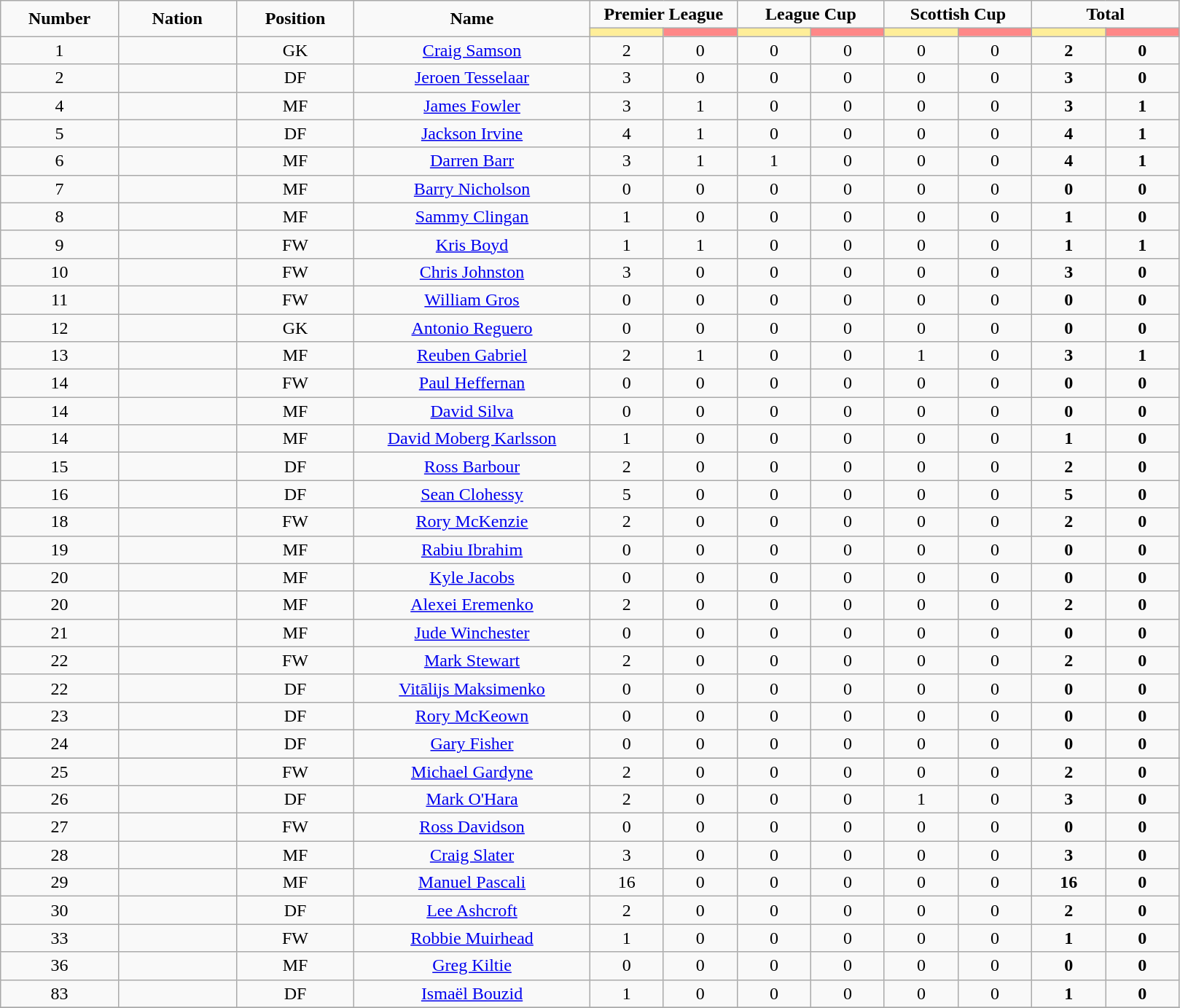<table class="wikitable" style="font-size: 100%; text-align: center;">
<tr>
<td rowspan="2" width="10%" align="center"><strong>Number</strong></td>
<td rowspan="2" width="10%" align="center"><strong>Nation</strong></td>
<td rowspan="2" width="10%" align="center"><strong>Position</strong></td>
<td rowspan="2" width="20%" align="center"><strong>Name</strong></td>
<td colspan="2" align="center"><strong>Premier League</strong></td>
<td colspan="2" align="center"><strong>League Cup</strong></td>
<td colspan="2" align="center"><strong>Scottish Cup</strong></td>
<td colspan="2" align="center"><strong>Total </strong></td>
</tr>
<tr>
<th width=60 style="background: #FFEE99"></th>
<th width=60 style="background: #FF8888"></th>
<th width=60 style="background: #FFEE99"></th>
<th width=60 style="background: #FF8888"></th>
<th width=60 style="background: #FFEE99"></th>
<th width=60 style="background: #FF8888"></th>
<th width=60 style="background: #FFEE99"></th>
<th width=60 style="background: #FF8888"></th>
</tr>
<tr>
<td>1</td>
<td></td>
<td>GK</td>
<td><a href='#'>Craig Samson</a></td>
<td>2</td>
<td>0</td>
<td>0</td>
<td>0</td>
<td>0</td>
<td>0</td>
<td><strong>2</strong></td>
<td><strong>0</strong></td>
</tr>
<tr>
<td>2</td>
<td></td>
<td>DF</td>
<td><a href='#'>Jeroen Tesselaar</a></td>
<td>3</td>
<td>0</td>
<td>0</td>
<td>0</td>
<td>0</td>
<td>0</td>
<td><strong>3</strong></td>
<td><strong>0</strong></td>
</tr>
<tr>
<td>4</td>
<td></td>
<td>MF</td>
<td><a href='#'>James Fowler</a></td>
<td>3</td>
<td>1</td>
<td>0</td>
<td>0</td>
<td>0</td>
<td>0</td>
<td><strong>3</strong></td>
<td><strong>1</strong></td>
</tr>
<tr>
<td>5</td>
<td></td>
<td>DF</td>
<td><a href='#'>Jackson Irvine</a></td>
<td>4</td>
<td>1</td>
<td>0</td>
<td>0</td>
<td>0</td>
<td>0</td>
<td><strong>4</strong></td>
<td><strong>1</strong></td>
</tr>
<tr>
<td>6</td>
<td></td>
<td>MF</td>
<td><a href='#'>Darren Barr</a></td>
<td>3</td>
<td>1</td>
<td>1</td>
<td>0</td>
<td>0</td>
<td>0</td>
<td><strong>4</strong></td>
<td><strong>1</strong></td>
</tr>
<tr>
<td>7</td>
<td></td>
<td>MF</td>
<td><a href='#'>Barry Nicholson</a></td>
<td>0</td>
<td>0</td>
<td>0</td>
<td>0</td>
<td>0</td>
<td>0</td>
<td><strong>0</strong></td>
<td><strong>0</strong></td>
</tr>
<tr>
<td>8</td>
<td></td>
<td>MF</td>
<td><a href='#'>Sammy Clingan</a></td>
<td>1</td>
<td>0</td>
<td>0</td>
<td>0</td>
<td>0</td>
<td>0</td>
<td><strong>1</strong></td>
<td><strong>0</strong></td>
</tr>
<tr>
<td>9</td>
<td></td>
<td>FW</td>
<td><a href='#'>Kris Boyd</a></td>
<td>1</td>
<td>1</td>
<td>0</td>
<td>0</td>
<td>0</td>
<td>0</td>
<td><strong>1</strong></td>
<td><strong>1</strong></td>
</tr>
<tr>
<td>10</td>
<td></td>
<td>FW</td>
<td><a href='#'>Chris Johnston</a></td>
<td>3</td>
<td>0</td>
<td>0</td>
<td>0</td>
<td>0</td>
<td>0</td>
<td><strong>3</strong></td>
<td><strong>0</strong></td>
</tr>
<tr>
<td>11</td>
<td></td>
<td>FW</td>
<td><a href='#'>William Gros</a></td>
<td>0</td>
<td>0</td>
<td>0</td>
<td>0</td>
<td>0</td>
<td>0</td>
<td><strong>0</strong></td>
<td><strong>0</strong></td>
</tr>
<tr>
<td>12</td>
<td></td>
<td>GK</td>
<td><a href='#'>Antonio Reguero</a></td>
<td>0</td>
<td>0</td>
<td>0</td>
<td>0</td>
<td>0</td>
<td>0</td>
<td><strong>0</strong></td>
<td><strong>0</strong></td>
</tr>
<tr>
<td>13</td>
<td></td>
<td>MF</td>
<td><a href='#'>Reuben Gabriel</a></td>
<td>2</td>
<td>1</td>
<td>0</td>
<td>0</td>
<td>1</td>
<td>0</td>
<td><strong>3</strong></td>
<td><strong>1</strong></td>
</tr>
<tr>
<td>14</td>
<td></td>
<td>FW</td>
<td><a href='#'>Paul Heffernan</a></td>
<td>0</td>
<td>0</td>
<td>0</td>
<td>0</td>
<td>0</td>
<td>0</td>
<td><strong>0</strong></td>
<td><strong>0</strong></td>
</tr>
<tr>
<td>14</td>
<td></td>
<td>MF</td>
<td><a href='#'>David Silva</a></td>
<td>0</td>
<td>0</td>
<td>0</td>
<td>0</td>
<td>0</td>
<td>0</td>
<td><strong>0</strong></td>
<td><strong>0</strong></td>
</tr>
<tr>
<td>14</td>
<td></td>
<td>MF</td>
<td><a href='#'>David Moberg Karlsson</a></td>
<td>1</td>
<td>0</td>
<td>0</td>
<td>0</td>
<td>0</td>
<td>0</td>
<td><strong>1</strong></td>
<td><strong>0</strong></td>
</tr>
<tr>
<td>15</td>
<td></td>
<td>DF</td>
<td><a href='#'>Ross Barbour</a></td>
<td>2</td>
<td>0</td>
<td>0</td>
<td>0</td>
<td>0</td>
<td>0</td>
<td><strong>2</strong></td>
<td><strong>0</strong></td>
</tr>
<tr>
<td>16</td>
<td></td>
<td>DF</td>
<td><a href='#'>Sean Clohessy</a></td>
<td>5</td>
<td>0</td>
<td>0</td>
<td>0</td>
<td>0</td>
<td>0</td>
<td><strong>5</strong></td>
<td><strong>0</strong></td>
</tr>
<tr>
<td>18</td>
<td></td>
<td>FW</td>
<td><a href='#'>Rory McKenzie</a></td>
<td>2</td>
<td>0</td>
<td>0</td>
<td>0</td>
<td>0</td>
<td>0</td>
<td><strong>2</strong></td>
<td><strong>0</strong></td>
</tr>
<tr>
<td>19</td>
<td></td>
<td>MF</td>
<td><a href='#'>Rabiu Ibrahim</a></td>
<td>0</td>
<td>0</td>
<td>0</td>
<td>0</td>
<td>0</td>
<td>0</td>
<td><strong>0</strong></td>
<td><strong>0</strong></td>
</tr>
<tr>
<td>20</td>
<td></td>
<td>MF</td>
<td><a href='#'>Kyle Jacobs</a></td>
<td>0</td>
<td>0</td>
<td>0</td>
<td>0</td>
<td>0</td>
<td>0</td>
<td><strong>0</strong></td>
<td><strong>0</strong></td>
</tr>
<tr>
<td>20</td>
<td></td>
<td>MF</td>
<td><a href='#'>Alexei Eremenko</a></td>
<td>2</td>
<td>0</td>
<td>0</td>
<td>0</td>
<td>0</td>
<td>0</td>
<td><strong>2</strong></td>
<td><strong>0</strong></td>
</tr>
<tr>
<td>21</td>
<td></td>
<td>MF</td>
<td><a href='#'>Jude Winchester</a></td>
<td>0</td>
<td>0</td>
<td>0</td>
<td>0</td>
<td>0</td>
<td>0</td>
<td><strong>0</strong></td>
<td><strong>0</strong></td>
</tr>
<tr>
<td>22</td>
<td></td>
<td>FW</td>
<td><a href='#'>Mark Stewart</a></td>
<td>2</td>
<td>0</td>
<td>0</td>
<td>0</td>
<td>0</td>
<td>0</td>
<td><strong>2</strong></td>
<td><strong>0</strong></td>
</tr>
<tr>
<td>22</td>
<td></td>
<td>DF</td>
<td><a href='#'>Vitālijs Maksimenko</a></td>
<td>0</td>
<td>0</td>
<td>0</td>
<td>0</td>
<td>0</td>
<td>0</td>
<td><strong>0</strong></td>
<td><strong>0</strong></td>
</tr>
<tr>
<td>23</td>
<td></td>
<td>DF</td>
<td><a href='#'>Rory McKeown</a></td>
<td>0</td>
<td>0</td>
<td>0</td>
<td>0</td>
<td>0</td>
<td>0</td>
<td><strong>0</strong></td>
<td><strong>0</strong></td>
</tr>
<tr>
<td>24</td>
<td></td>
<td>DF</td>
<td><a href='#'>Gary Fisher</a></td>
<td>0</td>
<td>0</td>
<td>0</td>
<td>0</td>
<td>0</td>
<td>0</td>
<td><strong>0</strong></td>
<td><strong>0</strong></td>
</tr>
<tr>
</tr>
<tr>
<td>25</td>
<td></td>
<td>FW</td>
<td><a href='#'>Michael Gardyne</a></td>
<td>2</td>
<td>0</td>
<td>0</td>
<td>0</td>
<td>0</td>
<td>0</td>
<td><strong>2</strong></td>
<td><strong>0</strong></td>
</tr>
<tr>
<td>26</td>
<td></td>
<td>DF</td>
<td><a href='#'>Mark O'Hara</a></td>
<td>2</td>
<td>0</td>
<td>0</td>
<td>0</td>
<td>1</td>
<td>0</td>
<td><strong>3</strong></td>
<td><strong>0</strong></td>
</tr>
<tr>
<td>27</td>
<td></td>
<td>FW</td>
<td><a href='#'>Ross Davidson</a></td>
<td>0</td>
<td>0</td>
<td>0</td>
<td>0</td>
<td>0</td>
<td>0</td>
<td><strong>0</strong></td>
<td><strong>0</strong></td>
</tr>
<tr>
<td>28</td>
<td></td>
<td>MF</td>
<td><a href='#'>Craig Slater</a></td>
<td>3</td>
<td>0</td>
<td>0</td>
<td>0</td>
<td>0</td>
<td>0</td>
<td><strong>3</strong></td>
<td><strong>0</strong></td>
</tr>
<tr>
<td>29</td>
<td></td>
<td>MF</td>
<td><a href='#'>Manuel Pascali</a></td>
<td>16</td>
<td>0</td>
<td>0</td>
<td>0</td>
<td>0</td>
<td>0</td>
<td><strong>16</strong></td>
<td><strong>0</strong></td>
</tr>
<tr>
<td>30</td>
<td></td>
<td>DF</td>
<td><a href='#'>Lee Ashcroft</a></td>
<td>2</td>
<td>0</td>
<td>0</td>
<td>0</td>
<td>0</td>
<td>0</td>
<td><strong>2</strong></td>
<td><strong>0</strong></td>
</tr>
<tr>
<td>33</td>
<td></td>
<td>FW</td>
<td><a href='#'>Robbie Muirhead</a></td>
<td>1</td>
<td>0</td>
<td>0</td>
<td>0</td>
<td>0</td>
<td>0</td>
<td><strong>1</strong></td>
<td><strong>0</strong></td>
</tr>
<tr>
<td>36</td>
<td></td>
<td>MF</td>
<td><a href='#'>Greg Kiltie</a></td>
<td>0</td>
<td>0</td>
<td>0</td>
<td>0</td>
<td>0</td>
<td>0</td>
<td><strong>0</strong></td>
<td><strong>0</strong></td>
</tr>
<tr>
<td>83</td>
<td></td>
<td>DF</td>
<td><a href='#'>Ismaël Bouzid</a></td>
<td>1</td>
<td>0</td>
<td>0</td>
<td>0</td>
<td>0</td>
<td>0</td>
<td><strong>1</strong></td>
<td><strong>0</strong></td>
</tr>
<tr>
</tr>
</table>
